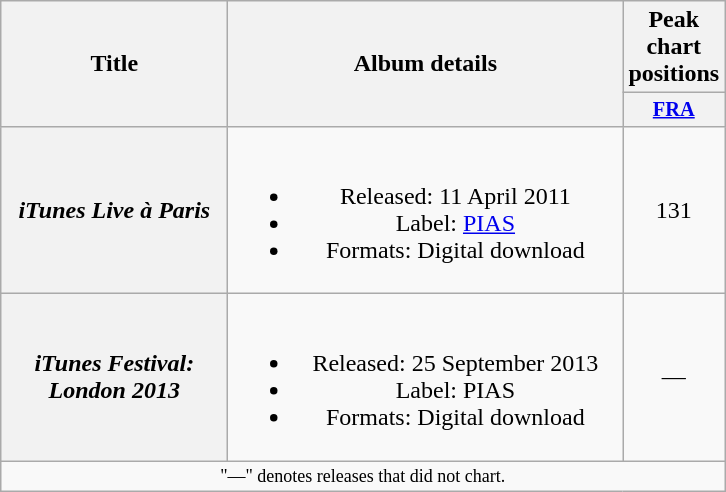<table class="wikitable plainrowheaders" style="text-align:center;">
<tr>
<th scope="col" rowspan="2" style="width:9em;">Title</th>
<th scope="col" rowspan="2" style="width:16em;">Album details</th>
<th scope="col">Peak chart positions</th>
</tr>
<tr>
<th scope="col" style="width:3em;font-size:85%;"><a href='#'>FRA</a><br></th>
</tr>
<tr>
<th scope="row"><em>iTunes Live à Paris</em></th>
<td><br><ul><li>Released: 11 April 2011</li><li>Label: <a href='#'>PIAS</a></li><li>Formats: Digital download</li></ul></td>
<td>131</td>
</tr>
<tr>
<th scope="row"><em>iTunes Festival: London 2013</em></th>
<td><br><ul><li>Released: 25 September 2013</li><li>Label: PIAS</li><li>Formats: Digital download</li></ul></td>
<td>—</td>
</tr>
<tr>
<td colspan="8" style="font-size:9pt">"—" denotes releases that did not chart.</td>
</tr>
</table>
